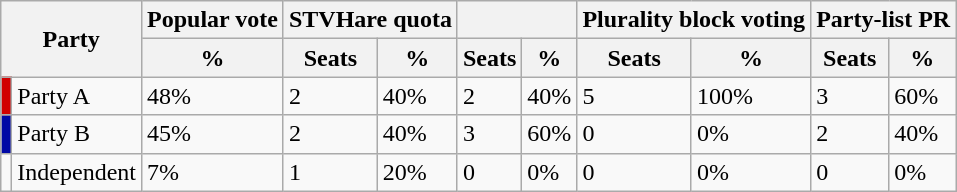<table class="wikitable">
<tr>
<th colspan="2" rowspan="2">Party</th>
<th>Popular vote</th>
<th colspan="2">STVHare quota</th>
<th colspan="2"></th>
<th colspan="2">Plurality block voting</th>
<th colspan="2">Party-list PR</th>
</tr>
<tr>
<th>%</th>
<th>Seats</th>
<th>%</th>
<th>Seats</th>
<th>%</th>
<th>Seats</th>
<th>%</th>
<th>Seats</th>
<th>%</th>
</tr>
<tr>
<td style="background:#D10000"></td>
<td>Party A</td>
<td>48%</td>
<td>2</td>
<td>40%</td>
<td>2</td>
<td>40%</td>
<td>5</td>
<td>100%</td>
<td>3</td>
<td>60%</td>
</tr>
<tr>
<td style="background:#0008A5"></td>
<td>Party B</td>
<td>45%</td>
<td>2</td>
<td>40%</td>
<td>3</td>
<td>60%</td>
<td>0</td>
<td>0%</td>
<td>2</td>
<td>40%</td>
</tr>
<tr>
<td></td>
<td>Independent</td>
<td>7%</td>
<td>1</td>
<td>20%</td>
<td>0</td>
<td>0%</td>
<td>0</td>
<td>0%</td>
<td>0</td>
<td>0%</td>
</tr>
</table>
